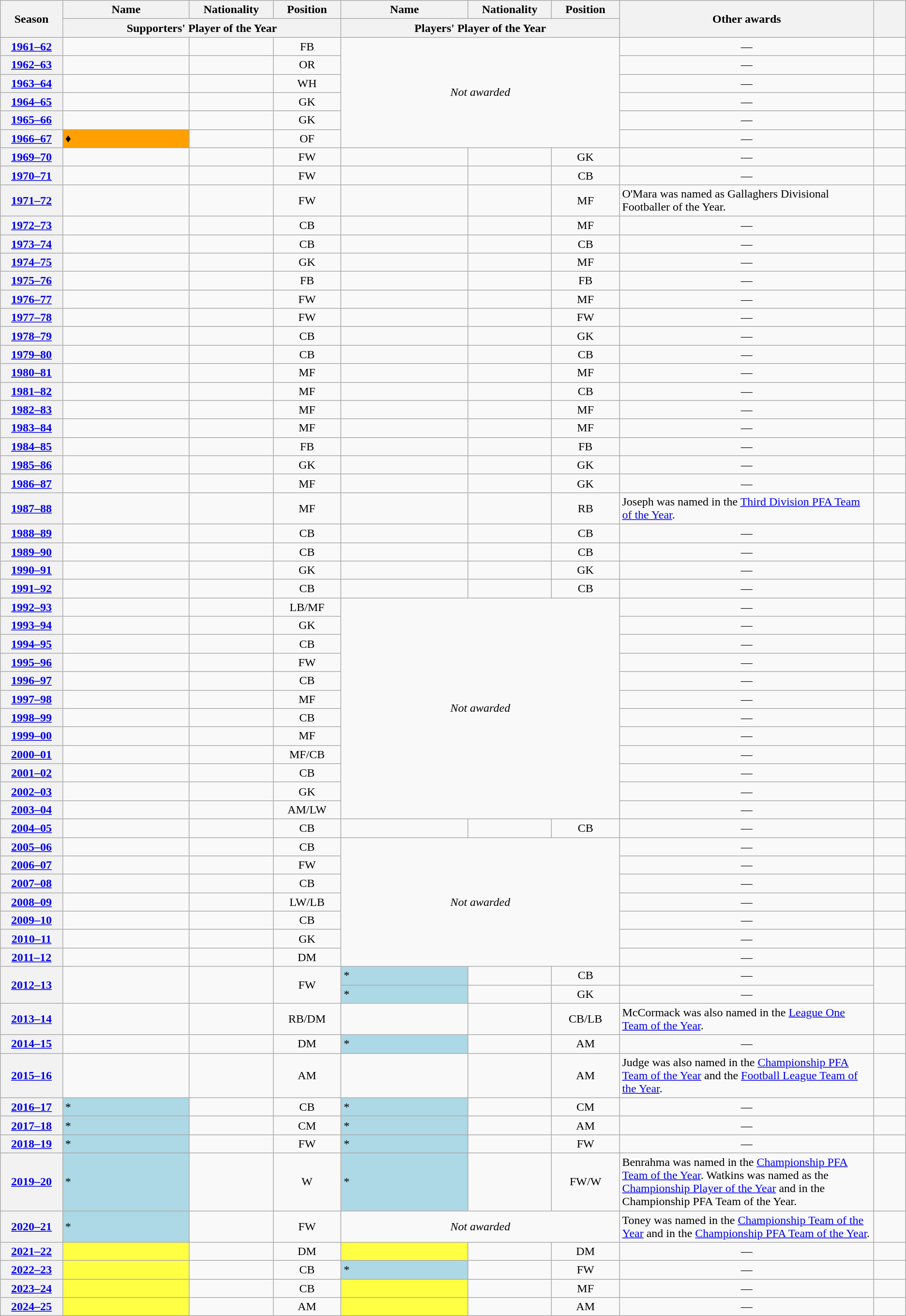<table class="wikitable" style="text-align: center;">
<tr>
<th rowspan="2" style="width:1%;" scope="col">Season</th>
<th style="width:4%;" scope="col">Name</th>
<th style="width:1%;" scope="col">Nationality</th>
<th style="width:1%;" scope="col">Position</th>
<th style="width:4%;" scope="col">Name</th>
<th style="width:1%;" scope="col">Nationality</th>
<th style="width:1%;" scope="col">Position</th>
<th rowspan="2" style="width:8%;" scope="col">Other awards</th>
<th scope="col" rowspan="2" style="width:1%;"></th>
</tr>
<tr class="sortable">
<th colspan="3" style="width:20%;">Supporters' Player of the Year</th>
<th colspan="3" style="width:20%;">Players' Player of the Year</th>
</tr>
<tr>
<th scope="row" style="text-align:center"><a href='#'>1961–62</a></th>
<td style="text-align:left;"></td>
<td style="text-align:left;"></td>
<td>FB</td>
<td colspan="3" rowspan="6"><em>Not awarded</em></td>
<td>―</td>
<td></td>
</tr>
<tr>
<th scope="row" style="text-align:center"><a href='#'>1962–63</a></th>
<td style="text-align:left;"></td>
<td style="text-align:left;"></td>
<td>OR</td>
<td>―</td>
<td></td>
</tr>
<tr>
<th scope="row" style="text-align:center"><a href='#'>1963–64</a></th>
<td style="text-align:left;"></td>
<td style="text-align:left;"></td>
<td>WH</td>
<td>―</td>
<td></td>
</tr>
<tr>
<th scope="row" style="text-align:center"><a href='#'>1964–65</a></th>
<td style="text-align:left;"></td>
<td style="text-align:left;"></td>
<td>GK</td>
<td>―</td>
<td></td>
</tr>
<tr>
<th scope="row" style="text-align:center"><a href='#'>1965–66</a></th>
<td style="text-align:left;"></td>
<td style="text-align:left;"></td>
<td>GK</td>
<td>―</td>
<td></td>
</tr>
<tr>
<th scope="row" style="text-align:center"><a href='#'>1966–67</a></th>
<td style="text-align:left; background:#ffa000;"> ♦</td>
<td style="text-align:left;"></td>
<td>OF</td>
<td>―</td>
<td></td>
</tr>
<tr>
<th scope="row" style="text-align:center"><a href='#'>1969–70</a></th>
<td style="text-align:left;"></td>
<td style="text-align:left;"></td>
<td>FW</td>
<td style="text-align:left;"></td>
<td style="text-align:left;"></td>
<td>GK</td>
<td>―</td>
<td></td>
</tr>
<tr>
<th scope="row" style="text-align:center"><a href='#'>1970–71</a></th>
<td style="text-align:left;"></td>
<td style="text-align:left;"></td>
<td>FW</td>
<td style="text-align:left;"></td>
<td style="text-align:left;"></td>
<td>CB</td>
<td>―</td>
<td></td>
</tr>
<tr>
<th scope="row" style="text-align:center"><a href='#'>1971–72</a></th>
<td style="text-align:left;"></td>
<td style="text-align:left;"></td>
<td>FW</td>
<td style="text-align:left;"></td>
<td style="text-align:left;"></td>
<td>MF</td>
<td style="text-align:left;">O'Mara was named as Gallaghers Divisional Footballer of the Year.</td>
<td></td>
</tr>
<tr>
<th scope="row" style="text-align:center"><a href='#'>1972–73</a></th>
<td style="text-align:left;"></td>
<td style="text-align:left;"></td>
<td>CB</td>
<td style="text-align:left;"></td>
<td style="text-align:left;"></td>
<td>MF</td>
<td>―</td>
<td></td>
</tr>
<tr>
<th scope="row" style="text-align:center"><a href='#'>1973–74</a></th>
<td style="text-align:left;"></td>
<td style="text-align:left;"></td>
<td>CB</td>
<td style="text-align:left;"></td>
<td style="text-align:left;"></td>
<td>CB</td>
<td>―</td>
<td></td>
</tr>
<tr>
<th scope="row" style="text-align:center"><a href='#'>1974–75</a></th>
<td style="text-align:left;"></td>
<td style="text-align:left;"></td>
<td>GK</td>
<td style="text-align:left;"></td>
<td style="text-align:left;"></td>
<td>MF</td>
<td>―</td>
<td></td>
</tr>
<tr>
<th scope="row" style="text-align:center"><a href='#'>1975–76</a></th>
<td style="text-align:left;"></td>
<td style="text-align:left;"></td>
<td>FB</td>
<td style="text-align:left;"></td>
<td style="text-align:left;"></td>
<td>FB</td>
<td>―</td>
<td></td>
</tr>
<tr>
<th scope="row" style="text-align:center"><a href='#'>1976–77</a></th>
<td style="text-align:left;"></td>
<td style="text-align:left;"></td>
<td>FW</td>
<td style="text-align:left;"></td>
<td style="text-align:left;"></td>
<td>MF</td>
<td>―</td>
<td></td>
</tr>
<tr>
<th scope="row" style="text-align:center"><a href='#'>1977–78</a></th>
<td style="text-align:left;"></td>
<td style="text-align:left;"></td>
<td>FW</td>
<td style="text-align:left;"></td>
<td style="text-align:left;"></td>
<td>FW</td>
<td>―</td>
<td></td>
</tr>
<tr>
<th scope="row" style="text-align:center"><a href='#'>1978–79</a></th>
<td style="text-align:left;"></td>
<td style="text-align:left;"></td>
<td>CB</td>
<td style="text-align:left;"></td>
<td style="text-align:left;"></td>
<td>GK</td>
<td>―</td>
<td></td>
</tr>
<tr>
<th scope="row" style="text-align:center"><a href='#'>1979–80</a></th>
<td style="text-align:left;"></td>
<td style="text-align:left;"></td>
<td>CB</td>
<td style="text-align:left;"></td>
<td style="text-align:left;"></td>
<td>CB</td>
<td>―</td>
<td></td>
</tr>
<tr>
<th scope="row" style="text-align:center"><a href='#'>1980–81</a></th>
<td style="text-align:left;"></td>
<td style="text-align:left;"></td>
<td>MF</td>
<td style="text-align:left;"></td>
<td style="text-align:left;"></td>
<td>MF</td>
<td>―</td>
<td></td>
</tr>
<tr>
<th scope="row" style="text-align:center"><a href='#'>1981–82</a></th>
<td style="text-align:left;"></td>
<td style="text-align:left;"></td>
<td>MF</td>
<td style="text-align:left;"></td>
<td style="text-align:left;"></td>
<td>CB</td>
<td>―</td>
<td></td>
</tr>
<tr>
<th scope="row" style="text-align:center"><a href='#'>1982–83</a></th>
<td style="text-align:left;"></td>
<td style="text-align:left;"></td>
<td>MF</td>
<td style="text-align:left;"></td>
<td style="text-align:left;"></td>
<td>MF</td>
<td>―</td>
<td></td>
</tr>
<tr>
<th scope="row" style="text-align:center"><a href='#'>1983–84</a></th>
<td style="text-align:left;"></td>
<td style="text-align:left;"></td>
<td>MF</td>
<td style="text-align:left;"></td>
<td style="text-align:left;"></td>
<td>MF</td>
<td>―</td>
<td></td>
</tr>
<tr>
<th scope="row" style="text-align:center"><a href='#'>1984–85</a></th>
<td style="text-align:left;"></td>
<td style="text-align:left;"></td>
<td>FB</td>
<td style="text-align:left;"></td>
<td style="text-align:left;"></td>
<td>FB</td>
<td>―</td>
<td></td>
</tr>
<tr>
<th scope="row" style="text-align:center"><a href='#'>1985–86</a></th>
<td style="text-align:left;"></td>
<td style="text-align:left;"></td>
<td>GK</td>
<td style="text-align:left;"></td>
<td style="text-align:left;"></td>
<td>GK</td>
<td>―</td>
<td></td>
</tr>
<tr>
<th scope="row" style="text-align:center"><a href='#'>1986–87</a></th>
<td style="text-align:left;"></td>
<td style="text-align:left;"></td>
<td>MF</td>
<td style="text-align:left;"></td>
<td style="text-align:left;"></td>
<td>GK</td>
<td>―</td>
<td></td>
</tr>
<tr>
<th scope="row" style="text-align:center"><a href='#'>1987–88</a></th>
<td style="text-align:left;"></td>
<td style="text-align:left;"></td>
<td>MF</td>
<td style="text-align:left;"></td>
<td style="text-align:left;"></td>
<td>RB</td>
<td style="text-align:left;">Joseph was named in the <a href='#'>Third Division PFA Team of the Year</a>.</td>
<td></td>
</tr>
<tr>
<th scope="row" style="text-align:center"><a href='#'>1988–89</a></th>
<td style="text-align:left;"></td>
<td style="text-align:left;"></td>
<td>CB</td>
<td style="text-align:left;"></td>
<td style="text-align:left;"></td>
<td>CB</td>
<td>―</td>
<td></td>
</tr>
<tr>
<th scope="row" style="text-align:center"><a href='#'>1989–90</a></th>
<td style="text-align:left;"></td>
<td style="text-align:left;"></td>
<td>CB</td>
<td style="text-align:left;"></td>
<td style="text-align:left;"></td>
<td>CB</td>
<td>―</td>
<td></td>
</tr>
<tr>
<th scope="row" style="text-align:center"><a href='#'>1990–91</a></th>
<td style="text-align:left;"></td>
<td style="text-align:left;"></td>
<td>GK</td>
<td style="text-align:left;"></td>
<td style="text-align:left;"></td>
<td>GK</td>
<td>―</td>
<td></td>
</tr>
<tr>
<th scope="row" style="text-align:center"><a href='#'>1991–92</a></th>
<td style="text-align:left;"></td>
<td style="text-align:left;"></td>
<td>CB</td>
<td style="text-align:left;"></td>
<td style="text-align:left;"></td>
<td>CB</td>
<td>―</td>
<td></td>
</tr>
<tr>
<th scope="row" style="text-align:center"><a href='#'>1992–93</a></th>
<td style="text-align:left;"></td>
<td style="text-align:left;"></td>
<td>LB/MF</td>
<td colspan="3" rowspan="12"><em>Not awarded</em></td>
<td>―</td>
<td></td>
</tr>
<tr>
<th scope="row" style="text-align:center"><a href='#'>1993–94</a></th>
<td style="text-align:left;"></td>
<td style="text-align:left;"></td>
<td>GK</td>
<td>―</td>
<td></td>
</tr>
<tr>
<th scope="row" style="text-align:center"><a href='#'>1994–95</a></th>
<td style="text-align:left;"></td>
<td style="text-align:left;"></td>
<td>CB</td>
<td>―</td>
<td></td>
</tr>
<tr>
<th scope="row" style="text-align:center"><a href='#'>1995–96</a></th>
<td style="text-align:left;"></td>
<td style="text-align:left;"></td>
<td>FW</td>
<td>―</td>
<td></td>
</tr>
<tr>
<th scope="row" style="text-align:center"><a href='#'>1996–97</a></th>
<td style="text-align:left;"></td>
<td style="text-align:left;"></td>
<td>CB</td>
<td>―</td>
<td></td>
</tr>
<tr>
<th scope="row" style="text-align:center"><a href='#'>1997–98</a></th>
<td style="text-align:left;"></td>
<td style="text-align:left;"></td>
<td>MF</td>
<td>―</td>
<td></td>
</tr>
<tr>
<th scope="row" style="text-align:center"><a href='#'>1998–99</a></th>
<td style="text-align:left;"></td>
<td style="text-align:left;"></td>
<td>CB</td>
<td>―</td>
<td></td>
</tr>
<tr>
<th scope="row" style="text-align:center"><a href='#'>1999–00</a></th>
<td style="text-align:left;"></td>
<td style="text-align:left;"></td>
<td>MF</td>
<td>―</td>
<td></td>
</tr>
<tr>
<th scope="row" style="text-align:center"><a href='#'>2000–01</a></th>
<td style="text-align:left;"></td>
<td style="text-align:left;"></td>
<td>MF/CB</td>
<td>―</td>
<td></td>
</tr>
<tr>
<th scope="row" style="text-align:center"><a href='#'>2001–02</a></th>
<td style="text-align:left;"></td>
<td style="text-align:left;"></td>
<td>CB</td>
<td>―</td>
<td></td>
</tr>
<tr>
<th scope="row" style="text-align:center"><a href='#'>2002–03</a></th>
<td style="text-align:left;"></td>
<td style="text-align:left;"></td>
<td>GK</td>
<td>―</td>
<td></td>
</tr>
<tr>
<th scope="row" style="text-align:center"><a href='#'>2003–04</a></th>
<td style="text-align:left;"></td>
<td style="text-align:left;"></td>
<td>AM/LW</td>
<td>―</td>
<td></td>
</tr>
<tr>
<th scope="row" style="text-align:center"><a href='#'>2004–05</a></th>
<td style="text-align:left;"></td>
<td style="text-align:left;"></td>
<td>CB</td>
<td style="text-align:left;"></td>
<td style="text-align:left;"></td>
<td>CB</td>
<td>―</td>
<td></td>
</tr>
<tr>
<th scope="row" style="text-align:center"><a href='#'>2005–06</a></th>
<td style="text-align:left;"></td>
<td style="text-align:left;"></td>
<td>CB</td>
<td colspan="3" rowspan="7"><em>Not awarded</em></td>
<td>―</td>
<td></td>
</tr>
<tr>
<th scope="row" style="text-align:center"><a href='#'>2006–07</a></th>
<td style="text-align:left;"></td>
<td style="text-align:left;"></td>
<td>FW</td>
<td>―</td>
<td></td>
</tr>
<tr>
<th scope="row" style="text-align:center"><a href='#'>2007–08</a></th>
<td style="text-align:left;"></td>
<td style="text-align:left;"></td>
<td>CB</td>
<td>―</td>
<td></td>
</tr>
<tr>
<th scope="row" style="text-align:center"><a href='#'>2008–09</a></th>
<td style="text-align:left;"></td>
<td style="text-align:left;"></td>
<td>LW/LB</td>
<td>―</td>
<td></td>
</tr>
<tr>
<th scope="row" style="text-align:center"><a href='#'>2009–10</a></th>
<td style="text-align:left;"></td>
<td style="text-align:left;"></td>
<td CB>CB</td>
<td>―</td>
<td></td>
</tr>
<tr>
<th scope="row" style="text-align:center"><a href='#'>2010–11</a></th>
<td style="text-align:left;"></td>
<td style="text-align:left;"></td>
<td>GK</td>
<td>―</td>
<td></td>
</tr>
<tr>
<th scope="row" style="text-align:center"><a href='#'>2011–12</a></th>
<td style="text-align:left;"></td>
<td style="text-align:left;"></td>
<td>DM</td>
<td>―</td>
<td></td>
</tr>
<tr>
<th scope="row" style="text-align:center" rowspan="2"><a href='#'>2012–13</a></th>
<td style="text-align:left;" rowspan="2"></td>
<td style="text-align:left;" rowspan="2"></td>
<td rowspan="2">FW</td>
<td style="text-align:left; background:lightblue;"> *</td>
<td style="text-align:left;"></td>
<td>CB</td>
<td>―</td>
<td rowspan="2"></td>
</tr>
<tr>
<td style="text-align:left; background:lightblue;"> *</td>
<td style="text-align:left;"></td>
<td>GK</td>
<td>―</td>
</tr>
<tr>
<th scope="row" style="text-align:center"><a href='#'>2013–14</a></th>
<td style="text-align:left;"></td>
<td style="text-align:left;"></td>
<td>RB/DM</td>
<td style="text-align:left;"></td>
<td style="text-align:left;"></td>
<td>CB/LB</td>
<td style="text-align:left;">McCormack was also named in the <a href='#'>League One Team of the Year</a>.</td>
<td></td>
</tr>
<tr>
<th scope="row" style="text-align:center"><a href='#'>2014–15</a></th>
<td style="text-align:left;"></td>
<td style="text-align:left;"></td>
<td>DM</td>
<td style="text-align:left; background:lightblue;"> *</td>
<td style="text-align:left;"></td>
<td>AM</td>
<td>―</td>
<td></td>
</tr>
<tr>
<th><a href='#'>2015–16</a></th>
<td style="text-align:left;"></td>
<td style="text-align:left;"></td>
<td>AM</td>
<td style="text-align:left;"></td>
<td style="text-align:left;"></td>
<td>AM</td>
<td style="text-align:left;">Judge was also named in the <a href='#'>Championship PFA Team of the Year</a> and the <a href='#'>Football League Team of the Year</a>.</td>
<td></td>
</tr>
<tr>
<th><a href='#'>2016–17</a></th>
<td style="text-align:left; background:lightblue;"> *</td>
<td style="text-align:left;"></td>
<td>CB</td>
<td style="text-align:left; background:lightblue;"> *</td>
<td style="text-align:left;"></td>
<td>CM</td>
<td>―</td>
<td></td>
</tr>
<tr>
<th><a href='#'>2017–18</a></th>
<td style="text-align:left; background:lightblue;"> *</td>
<td style="text-align:left;"></td>
<td>CM</td>
<td style="text-align:left; background:lightblue;"> *</td>
<td style="text-align:left;"></td>
<td>AM</td>
<td>―</td>
<td></td>
</tr>
<tr>
<th><a href='#'>2018–19</a></th>
<td style="text-align:left; background:lightblue;"> *</td>
<td style="text-align:left;"></td>
<td>FW</td>
<td style="text-align:left; background:lightblue;"> *</td>
<td style="text-align:left;"></td>
<td>FW</td>
<td>―</td>
<td></td>
</tr>
<tr>
<th><a href='#'>2019–20</a></th>
<td style="text-align:left; background:lightblue;"> *</td>
<td style="text-align:left;"></td>
<td>W</td>
<td style="text-align:left; background:lightblue;"> *</td>
<td style="text-align:left;"></td>
<td>FW/W</td>
<td style="text-align:left;">Benrahma was named in the <a href='#'>Championship PFA Team of the Year</a>. Watkins was named as the <a href='#'>Championship Player of the Year</a> and in the Championship PFA Team of the Year.</td>
<td></td>
</tr>
<tr>
<th><a href='#'>2020–21</a></th>
<td style="text-align:left; background:lightblue;"> *</td>
<td style="text-align:left;"></td>
<td>FW</td>
<td colspan="3"><em>Not awarded</em></td>
<td style="text-align:left;">Toney was named in the <a href='#'>Championship Team of the Year</a> and in the <a href='#'>Championship PFA Team of the Year</a>.</td>
<td></td>
</tr>
<tr>
<th><a href='#'>2021–22</a></th>
<td style="text-align:left; background:#ff4;"> </td>
<td style="text-align:left;"></td>
<td>DM</td>
<td style="text-align:left; background:#ff4;"> </td>
<td style="text-align:left;"></td>
<td>DM</td>
<td>―</td>
<td></td>
</tr>
<tr>
<th><a href='#'>2022–23</a></th>
<td style="text-align:left; background:#ff4;"> </td>
<td style="text-align:left;"></td>
<td>CB</td>
<td style="text-align:left; background:lightblue;"> *</td>
<td style="text-align:left;"></td>
<td>FW</td>
<td>―</td>
<td></td>
</tr>
<tr>
<th><a href='#'>2023–24</a></th>
<td style="text-align:left; background:#ff4;"> </td>
<td style="text-align:left;"></td>
<td>CB</td>
<td style="text-align:left; background:#ff4;"> </td>
<td style="text-align:left;"></td>
<td>MF</td>
<td>―</td>
<td></td>
</tr>
<tr>
<th><a href='#'>2024–25</a></th>
<td style="text-align:left; background:#ff4;"> </td>
<td style="text-align:left;"></td>
<td>AM</td>
<td style="text-align:left; background:#ff4;"> </td>
<td style="text-align:left;"></td>
<td>AM</td>
<td>―</td>
<td></td>
</tr>
</table>
